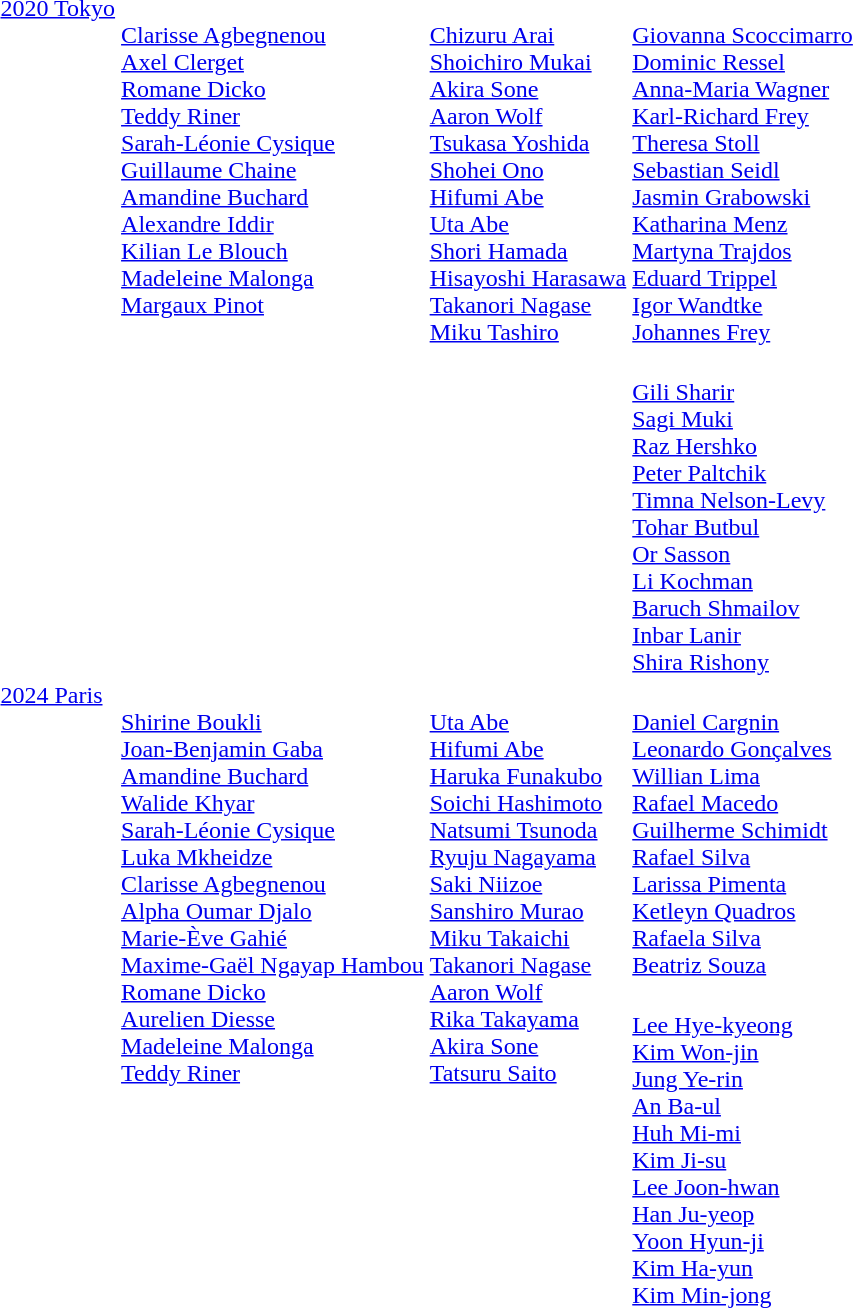<table>
<tr valign="top">
<td rowspan=2><a href='#'>2020 Tokyo</a> <br> </td>
<td rowspan=2><br><a href='#'>Clarisse Agbegnenou</a><br><a href='#'>Axel Clerget</a><br><a href='#'>Romane Dicko</a><br><a href='#'>Teddy Riner</a><br><a href='#'>Sarah-Léonie Cysique</a><br><a href='#'>Guillaume Chaine</a><br><a href='#'>Amandine Buchard</a><br><a href='#'>Alexandre Iddir</a><br><a href='#'>Kilian Le Blouch</a><br><a href='#'>Madeleine Malonga</a><br><a href='#'>Margaux Pinot</a></td>
<td rowspan=2><br><a href='#'>Chizuru Arai</a><br><a href='#'>Shoichiro Mukai</a><br><a href='#'>Akira Sone</a><br><a href='#'>Aaron Wolf</a><br><a href='#'>Tsukasa Yoshida</a><br><a href='#'>Shohei Ono</a><br><a href='#'>Hifumi Abe</a><br><a href='#'>Uta Abe</a><br><a href='#'>Shori Hamada</a><br><a href='#'>Hisayoshi Harasawa</a><br><a href='#'>Takanori Nagase</a><br><a href='#'>Miku Tashiro</a></td>
<td><br><a href='#'>Giovanna Scoccimarro</a><br><a href='#'>Dominic Ressel</a><br><a href='#'>Anna-Maria Wagner</a><br><a href='#'>Karl-Richard Frey</a><br><a href='#'>Theresa Stoll</a><br><a href='#'>Sebastian Seidl</a><br><a href='#'>Jasmin Grabowski</a><br><a href='#'>Katharina Menz</a><br><a href='#'>Martyna Trajdos</a><br><a href='#'>Eduard Trippel</a><br><a href='#'>Igor Wandtke</a><br><a href='#'>Johannes Frey</a></td>
</tr>
<tr valign="top">
<td><br><a href='#'>Gili Sharir</a><br><a href='#'>Sagi Muki</a><br><a href='#'>Raz Hershko</a><br><a href='#'>Peter Paltchik</a><br><a href='#'>Timna Nelson-Levy</a><br><a href='#'>Tohar Butbul</a><br><a href='#'>Or Sasson</a><br><a href='#'>Li Kochman</a><br><a href='#'>Baruch Shmailov</a><br><a href='#'>Inbar Lanir</a><br><a href='#'>Shira Rishony</a></td>
</tr>
<tr valign="top">
<td rowspan=2><a href='#'>2024 Paris</a><br> </td>
<td rowspan=2><br><a href='#'>Shirine Boukli</a><br><a href='#'>Joan-Benjamin Gaba</a><br><a href='#'>Amandine Buchard</a><br><a href='#'>Walide Khyar</a><br><a href='#'>Sarah-Léonie Cysique</a><br><a href='#'>Luka Mkheidze</a><br><a href='#'>Clarisse Agbegnenou</a><br><a href='#'>Alpha Oumar Djalo</a><br><a href='#'>Marie-Ève Gahié</a><br><a href='#'>Maxime-Gaël Ngayap Hambou</a><br><a href='#'>Romane Dicko</a><br><a href='#'>Aurelien Diesse</a><br><a href='#'>Madeleine Malonga</a><br><a href='#'>Teddy Riner</a></td>
<td rowspan=2><br><a href='#'>Uta Abe</a><br><a href='#'>Hifumi Abe</a><br><a href='#'>Haruka Funakubo</a><br><a href='#'>Soichi Hashimoto</a><br><a href='#'>Natsumi Tsunoda</a><br><a href='#'>Ryuju Nagayama</a><br><a href='#'>Saki Niizoe</a><br><a href='#'>Sanshiro Murao</a><br><a href='#'>Miku Takaichi</a><br><a href='#'>Takanori Nagase</a><br><a href='#'>Aaron Wolf</a><br><a href='#'>Rika Takayama</a><br><a href='#'>Akira Sone</a><br><a href='#'>Tatsuru Saito</a></td>
<td><br><a href='#'>Daniel Cargnin</a><br><a href='#'>Leonardo Gonçalves</a><br><a href='#'>Willian Lima</a><br><a href='#'>Rafael Macedo</a><br><a href='#'>Guilherme Schimidt</a><br><a href='#'>Rafael Silva</a><br><a href='#'>Larissa Pimenta</a><br><a href='#'>Ketleyn Quadros</a><br><a href='#'>Rafaela Silva</a><br><a href='#'>Beatriz Souza</a></td>
</tr>
<tr>
<td><br><a href='#'>Lee Hye-kyeong</a><br><a href='#'>Kim Won-jin</a><br><a href='#'>Jung Ye-rin</a><br><a href='#'>An Ba-ul</a><br><a href='#'>Huh Mi-mi</a><br><a href='#'>Kim Ji-su</a><br><a href='#'>Lee Joon-hwan</a><br><a href='#'>Han Ju-yeop</a><br><a href='#'>Yoon Hyun-ji</a><br><a href='#'>Kim Ha-yun</a><br><a href='#'>Kim Min-jong</a></td>
</tr>
<tr>
</tr>
</table>
